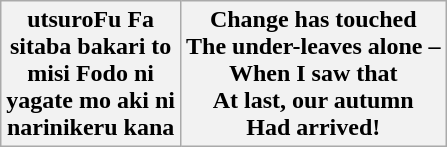<table class="wikitable">
<tr>
<th>utsuroFu Fa<br>sitaba bakari to<br>misi Fodo ni<br>yagate mo aki ni<br>narinikeru kana</th>
<th>Change has touched<br>The under-leaves alone –<br>When I saw that<br>At last, our autumn<br>Had arrived!</th>
</tr>
</table>
